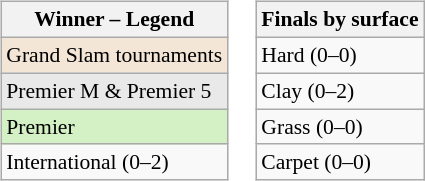<table>
<tr valign=top>
<td><br><table class="wikitable" style="font-size:90%">
<tr>
<th>Winner – Legend</th>
</tr>
<tr>
<td bgcolor=f3e6d7>Grand Slam tournaments</td>
</tr>
<tr>
<td bgcolor=e9e9e9>Premier M & Premier 5</td>
</tr>
<tr>
<td bgcolor=d4f1c5>Premier</td>
</tr>
<tr>
<td>International (0–2)</td>
</tr>
</table>
</td>
<td><br><table class="wikitable" style="font-size:90%">
<tr>
<th>Finals by surface</th>
</tr>
<tr>
<td>Hard (0–0)</td>
</tr>
<tr>
<td>Clay (0–2)</td>
</tr>
<tr>
<td>Grass (0–0)</td>
</tr>
<tr>
<td>Carpet (0–0)</td>
</tr>
</table>
</td>
</tr>
</table>
